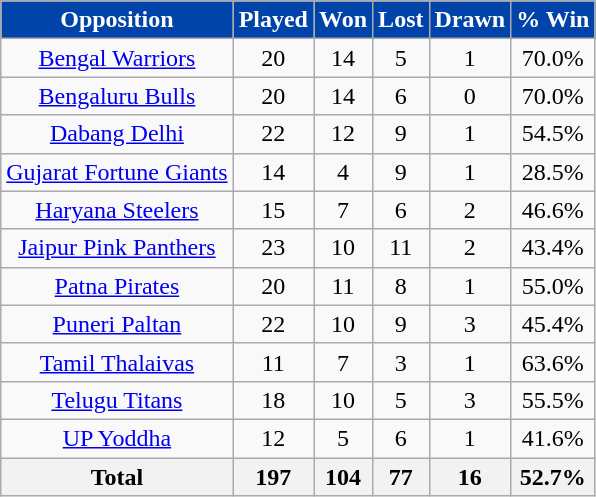<table class="wikitable sortable" style="text-align: center; font-size: 100%" align="center" width:"80%">
<tr>
<th style="background:#04a; color:#fff;">Opposition</th>
<th style="background:#04a; color:#fff;">Played</th>
<th style="background:#04a; color:#fff;">Won</th>
<th style="background:#04a; color:#fff;">Lost</th>
<th style="background:#04a; color:#fff;">Drawn</th>
<th style="background:#04a; color:#fff;">% Win</th>
</tr>
<tr>
<td><a href='#'>Bengal Warriors</a></td>
<td>20</td>
<td>14</td>
<td>5</td>
<td>1</td>
<td>70.0%</td>
</tr>
<tr>
<td><a href='#'>Bengaluru Bulls</a></td>
<td>20</td>
<td>14</td>
<td>6</td>
<td>0</td>
<td>70.0%</td>
</tr>
<tr>
<td><a href='#'>Dabang Delhi</a></td>
<td>22</td>
<td>12</td>
<td>9</td>
<td>1</td>
<td>54.5%</td>
</tr>
<tr>
<td><a href='#'>Gujarat Fortune Giants</a></td>
<td>14</td>
<td>4</td>
<td>9</td>
<td>1</td>
<td>28.5%</td>
</tr>
<tr>
<td><a href='#'>Haryana Steelers</a></td>
<td>15</td>
<td>7</td>
<td>6</td>
<td>2</td>
<td>46.6%</td>
</tr>
<tr>
<td><a href='#'>Jaipur Pink Panthers</a></td>
<td>23</td>
<td>10</td>
<td>11</td>
<td>2</td>
<td>43.4%</td>
</tr>
<tr>
<td><a href='#'>Patna Pirates</a></td>
<td>20</td>
<td>11</td>
<td>8</td>
<td>1</td>
<td>55.0%</td>
</tr>
<tr>
<td><a href='#'>Puneri Paltan</a></td>
<td>22</td>
<td>10</td>
<td>9</td>
<td>3</td>
<td>45.4%</td>
</tr>
<tr>
<td><a href='#'>Tamil Thalaivas</a></td>
<td>11</td>
<td>7</td>
<td>3</td>
<td>1</td>
<td>63.6%</td>
</tr>
<tr>
<td><a href='#'>Telugu Titans</a></td>
<td>18</td>
<td>10</td>
<td>5</td>
<td>3</td>
<td>55.5%</td>
</tr>
<tr>
<td><a href='#'>UP Yoddha</a></td>
<td>12</td>
<td>5</td>
<td>6</td>
<td>1</td>
<td>41.6%</td>
</tr>
<tr>
<th>Total</th>
<th>197</th>
<th>104</th>
<th>77</th>
<th>16</th>
<th>52.7%</th>
</tr>
</table>
